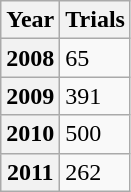<table class="wikitable floatright">
<tr>
<th scope="col">Year</th>
<th scope="col">Trials</th>
</tr>
<tr>
<th scope="row">2008</th>
<td>65</td>
</tr>
<tr>
<th scope="row">2009</th>
<td>391</td>
</tr>
<tr>
<th scope="row">2010</th>
<td>500</td>
</tr>
<tr>
<th scope="row">2011</th>
<td>262</td>
</tr>
</table>
